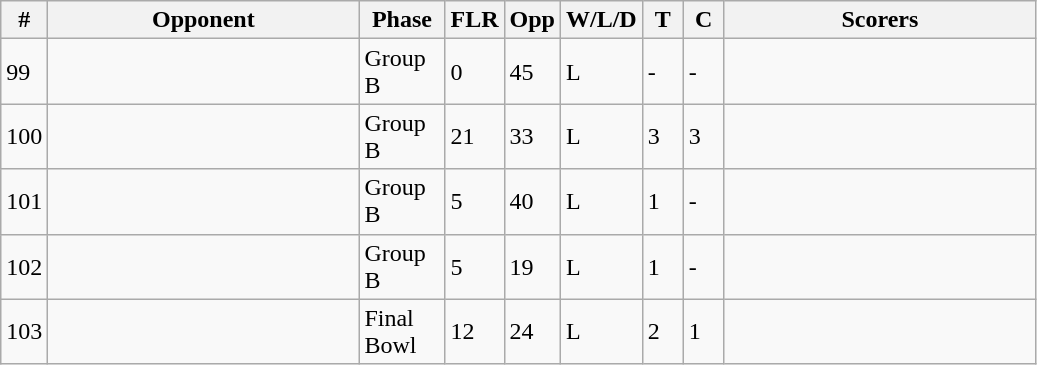<table class="wikitable sortable">
<tr>
<th width=10>#</th>
<th width=200>Opponent</th>
<th width=50>Phase</th>
<th width=30>FLR</th>
<th width=30>Opp</th>
<th width=45>W/L/D</th>
<th width=20>T</th>
<th width=20>C</th>
<th width=200>Scorers</th>
</tr>
<tr>
<td>99</td>
<td></td>
<td>Group B</td>
<td>0</td>
<td>45</td>
<td>L</td>
<td>-</td>
<td>-</td>
<td></td>
</tr>
<tr>
<td>100</td>
<td></td>
<td>Group B</td>
<td>21</td>
<td>33</td>
<td>L</td>
<td>3</td>
<td>3</td>
<td></td>
</tr>
<tr>
<td>101</td>
<td></td>
<td>Group B</td>
<td>5</td>
<td>40</td>
<td>L</td>
<td>1</td>
<td>-</td>
<td></td>
</tr>
<tr>
<td>102</td>
<td></td>
<td>Group B</td>
<td>5</td>
<td>19</td>
<td>L</td>
<td>1</td>
<td>-</td>
<td></td>
</tr>
<tr>
<td>103</td>
<td></td>
<td>Final Bowl</td>
<td>12</td>
<td>24</td>
<td>L</td>
<td>2</td>
<td>1</td>
<td></td>
</tr>
</table>
